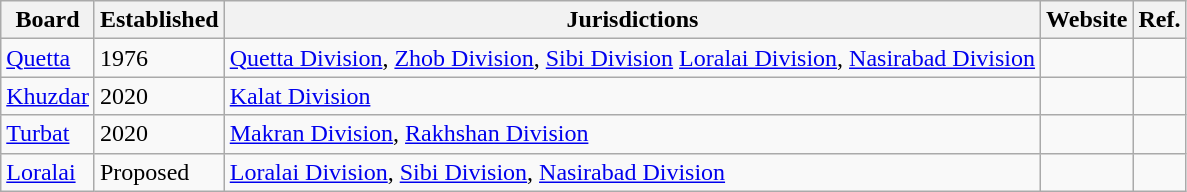<table class="wikitable">
<tr>
<th>Board</th>
<th>Established</th>
<th>Jurisdictions</th>
<th>Website</th>
<th>Ref.</th>
</tr>
<tr>
<td><a href='#'>Quetta</a></td>
<td>1976</td>
<td><a href='#'>Quetta Division</a>, <a href='#'>Zhob Division</a>, <a href='#'>Sibi Division</a> <a href='#'>Loralai Division</a>, <a href='#'>Nasirabad Division</a></td>
<td></td>
<td></td>
</tr>
<tr>
<td><a href='#'>Khuzdar</a></td>
<td>2020</td>
<td><a href='#'>Kalat Division</a></td>
<td></td>
<td></td>
</tr>
<tr>
<td><a href='#'>Turbat</a></td>
<td>2020</td>
<td><a href='#'>Makran Division</a>, <a href='#'>Rakhshan Division</a></td>
<td></td>
<td></td>
</tr>
<tr>
<td><a href='#'>Loralai</a></td>
<td>Proposed</td>
<td><a href='#'>Loralai Division</a>, <a href='#'>Sibi Division</a>, <a href='#'>Nasirabad Division</a></td>
<td></td>
<td></td>
</tr>
</table>
